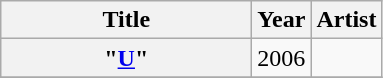<table class="wikitable plainrowheaders" style="text-align:center;" border="1">
<tr>
<th scope="col" style="width:10em;">Title</th>
<th scope="col">Year</th>
<th scope="col">Artist</th>
</tr>
<tr>
<th scope="row">"<a href='#'>U</a>"</th>
<td>2006</td>
<td></td>
</tr>
<tr>
</tr>
</table>
